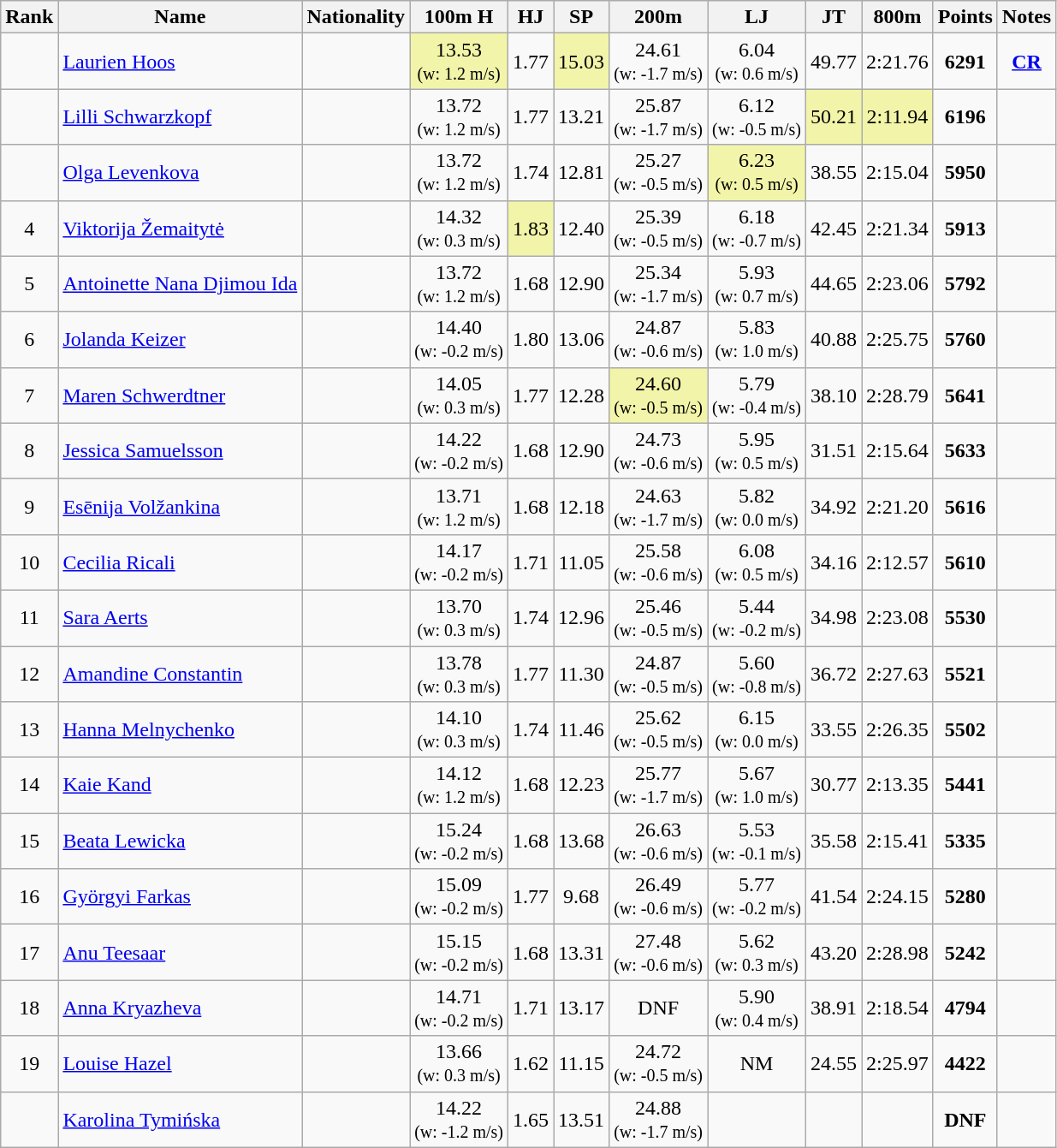<table class="wikitable sortable" style="text-align:center">
<tr>
<th>Rank</th>
<th>Name</th>
<th>Nationality</th>
<th>100m H</th>
<th>HJ</th>
<th>SP</th>
<th>200m</th>
<th>LJ</th>
<th>JT</th>
<th>800m</th>
<th>Points</th>
<th>Notes</th>
</tr>
<tr>
<td></td>
<td align=left><a href='#'>Laurien Hoos</a></td>
<td align=left></td>
<td bgcolor=#F2F5A9>13.53<br><small>(w: 1.2 m/s)</small></td>
<td>1.77</td>
<td bgcolor=#F2F5A9>15.03</td>
<td>24.61<br><small>(w: -1.7 m/s)</small></td>
<td>6.04<br><small>(w: 0.6 m/s)</small></td>
<td>49.77</td>
<td>2:21.76</td>
<td><strong>6291</strong></td>
<td><strong><a href='#'>CR</a></strong></td>
</tr>
<tr>
<td></td>
<td align=left><a href='#'>Lilli Schwarzkopf</a></td>
<td align=left></td>
<td>13.72<br><small>(w: 1.2 m/s)</small></td>
<td>1.77</td>
<td>13.21</td>
<td>25.87<br><small>(w: -1.7 m/s)</small></td>
<td>6.12<br><small>(w: -0.5 m/s)</small></td>
<td bgcolor=#F2F5A9>50.21</td>
<td bgcolor=#F2F5A9>2:11.94</td>
<td><strong>6196</strong></td>
<td></td>
</tr>
<tr>
<td></td>
<td align=left><a href='#'>Olga Levenkova</a></td>
<td align=left></td>
<td>13.72<br><small>(w: 1.2 m/s)</small></td>
<td>1.74</td>
<td>12.81</td>
<td>25.27<br><small>(w: -0.5 m/s)</small></td>
<td bgcolor=#F2F5A9>6.23<br><small>(w: 0.5 m/s)</small></td>
<td>38.55</td>
<td>2:15.04</td>
<td><strong>5950</strong></td>
<td></td>
</tr>
<tr>
<td>4</td>
<td align=left><a href='#'>Viktorija Žemaitytė</a></td>
<td align=left></td>
<td>14.32<br><small>(w: 0.3 m/s)</small></td>
<td bgcolor=#F2F5A9>1.83</td>
<td>12.40</td>
<td>25.39<br><small>(w: -0.5 m/s)</small></td>
<td>6.18<br><small>(w: -0.7 m/s)</small></td>
<td>42.45</td>
<td>2:21.34</td>
<td><strong>5913</strong></td>
<td></td>
</tr>
<tr>
<td>5</td>
<td align=left><a href='#'>Antoinette Nana Djimou Ida</a></td>
<td align=left></td>
<td>13.72<br><small>(w: 1.2 m/s)</small></td>
<td>1.68</td>
<td>12.90</td>
<td>25.34<br><small>(w: -1.7 m/s)</small></td>
<td>5.93<br><small>(w: 0.7 m/s)</small></td>
<td>44.65</td>
<td>2:23.06</td>
<td><strong>5792</strong></td>
<td></td>
</tr>
<tr>
<td>6</td>
<td align=left><a href='#'>Jolanda Keizer</a></td>
<td align=left></td>
<td>14.40<br><small>(w: -0.2 m/s)</small></td>
<td>1.80</td>
<td>13.06</td>
<td>24.87<br><small>(w: -0.6 m/s)</small></td>
<td>5.83<br><small>(w: 1.0 m/s)</small></td>
<td>40.88</td>
<td>2:25.75</td>
<td><strong>5760</strong></td>
<td></td>
</tr>
<tr>
<td>7</td>
<td align=left><a href='#'>Maren Schwerdtner</a></td>
<td align=left></td>
<td>14.05<br><small>(w: 0.3 m/s)</small></td>
<td>1.77</td>
<td>12.28</td>
<td bgcolor=#F2F5A9>24.60<br><small>(w: -0.5 m/s)</small></td>
<td>5.79<br><small>(w: -0.4 m/s)</small></td>
<td>38.10</td>
<td>2:28.79</td>
<td><strong>5641</strong></td>
<td></td>
</tr>
<tr>
<td>8</td>
<td align=left><a href='#'>Jessica Samuelsson</a></td>
<td align=left></td>
<td>14.22<br><small>(w: -0.2 m/s)</small></td>
<td>1.68</td>
<td>12.90</td>
<td>24.73<br><small>(w: -0.6 m/s)</small></td>
<td>5.95<br><small>(w: 0.5 m/s)</small></td>
<td>31.51</td>
<td>2:15.64</td>
<td><strong>5633</strong></td>
<td></td>
</tr>
<tr>
<td>9</td>
<td align=left><a href='#'>Esēnija Volžankina</a></td>
<td align=left></td>
<td>13.71<br><small>(w: 1.2 m/s)</small></td>
<td>1.68</td>
<td>12.18</td>
<td>24.63<br><small>(w: -1.7 m/s)</small></td>
<td>5.82<br><small>(w: 0.0 m/s)</small></td>
<td>34.92</td>
<td>2:21.20</td>
<td><strong>5616</strong></td>
<td></td>
</tr>
<tr>
<td>10</td>
<td align=left><a href='#'>Cecilia Ricali</a></td>
<td align=left></td>
<td>14.17<br><small>(w: -0.2 m/s)</small></td>
<td>1.71</td>
<td>11.05</td>
<td>25.58<br><small>(w: -0.6 m/s)</small></td>
<td>6.08<br><small>(w: 0.5 m/s)</small></td>
<td>34.16</td>
<td>2:12.57</td>
<td><strong>5610</strong></td>
<td></td>
</tr>
<tr>
<td>11</td>
<td align=left><a href='#'>Sara Aerts</a></td>
<td align=left></td>
<td>13.70<br><small>(w: 0.3 m/s)</small></td>
<td>1.74</td>
<td>12.96</td>
<td>25.46<br><small>(w: -0.5 m/s)</small></td>
<td>5.44<br><small>(w: -0.2 m/s)</small></td>
<td>34.98</td>
<td>2:23.08</td>
<td><strong>5530</strong></td>
<td></td>
</tr>
<tr>
<td>12</td>
<td align=left><a href='#'>Amandine Constantin</a></td>
<td align=left></td>
<td>13.78<br><small>(w: 0.3 m/s)</small></td>
<td>1.77</td>
<td>11.30</td>
<td>24.87<br><small>(w: -0.5 m/s)</small></td>
<td>5.60<br><small>(w: -0.8 m/s)</small></td>
<td>36.72</td>
<td>2:27.63</td>
<td><strong>5521</strong></td>
<td></td>
</tr>
<tr>
<td>13</td>
<td align=left><a href='#'>Hanna Melnychenko</a></td>
<td align=left></td>
<td>14.10<br><small>(w: 0.3 m/s)</small></td>
<td>1.74</td>
<td>11.46</td>
<td>25.62<br><small>(w: -0.5 m/s)</small></td>
<td>6.15<br><small>(w: 0.0 m/s)</small></td>
<td>33.55</td>
<td>2:26.35</td>
<td><strong>5502</strong></td>
<td></td>
</tr>
<tr>
<td>14</td>
<td align=left><a href='#'>Kaie Kand</a></td>
<td align=left></td>
<td>14.12<br><small>(w: 1.2 m/s)</small></td>
<td>1.68</td>
<td>12.23</td>
<td>25.77<br><small>(w: -1.7 m/s)</small></td>
<td>5.67<br><small>(w: 1.0 m/s)</small></td>
<td>30.77</td>
<td>2:13.35</td>
<td><strong>5441</strong></td>
<td></td>
</tr>
<tr>
<td>15</td>
<td align=left><a href='#'>Beata Lewicka</a></td>
<td align=left></td>
<td>15.24<br><small>(w: -0.2 m/s)</small></td>
<td>1.68</td>
<td>13.68</td>
<td>26.63<br><small>(w: -0.6 m/s)</small></td>
<td>5.53<br><small>(w: -0.1 m/s)</small></td>
<td>35.58</td>
<td>2:15.41</td>
<td><strong>5335</strong></td>
<td></td>
</tr>
<tr>
<td>16</td>
<td align=left><a href='#'>Györgyi Farkas</a></td>
<td align=left></td>
<td>15.09<br><small>(w: -0.2 m/s)</small></td>
<td>1.77</td>
<td>9.68</td>
<td>26.49<br><small>(w: -0.6 m/s)</small></td>
<td>5.77<br><small>(w: -0.2 m/s)</small></td>
<td>41.54</td>
<td>2:24.15</td>
<td><strong>5280</strong></td>
<td></td>
</tr>
<tr>
<td>17</td>
<td align=left><a href='#'>Anu Teesaar</a></td>
<td align=left></td>
<td>15.15<br><small>(w: -0.2 m/s)</small></td>
<td>1.68</td>
<td>13.31</td>
<td>27.48<br><small>(w: -0.6 m/s)</small></td>
<td>5.62<br><small>(w: 0.3 m/s)</small></td>
<td>43.20</td>
<td>2:28.98</td>
<td><strong>5242</strong></td>
<td></td>
</tr>
<tr>
<td>18</td>
<td align=left><a href='#'>Anna Kryazheva</a></td>
<td align=left></td>
<td>14.71<br><small>(w: -0.2 m/s)</small></td>
<td>1.71</td>
<td>13.17</td>
<td>DNF</td>
<td>5.90<br><small>(w: 0.4 m/s)</small></td>
<td>38.91</td>
<td>2:18.54</td>
<td><strong>4794</strong></td>
<td></td>
</tr>
<tr>
<td>19</td>
<td align=left><a href='#'>Louise Hazel</a></td>
<td align=left></td>
<td>13.66<br><small>(w: 0.3 m/s)</small></td>
<td>1.62</td>
<td>11.15</td>
<td>24.72<br><small>(w: -0.5 m/s)</small></td>
<td>NM</td>
<td>24.55</td>
<td>2:25.97</td>
<td><strong>4422</strong></td>
<td></td>
</tr>
<tr>
<td></td>
<td align=left><a href='#'>Karolina Tymińska</a></td>
<td align=left></td>
<td>14.22<br><small>(w: -1.2 m/s)</small></td>
<td>1.65</td>
<td>13.51</td>
<td>24.88<br><small>(w: -1.7 m/s)</small></td>
<td></td>
<td></td>
<td></td>
<td><strong>DNF</strong></td>
<td></td>
</tr>
</table>
